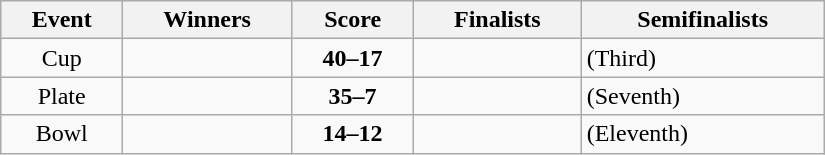<table class="wikitable" width=550 style="text-align: center">
<tr>
<th>Event</th>
<th>Winners</th>
<th>Score</th>
<th>Finalists</th>
<th>Semifinalists</th>
</tr>
<tr>
<td>Cup</td>
<td align=left><strong></strong></td>
<td><strong>40–17</strong></td>
<td align=left></td>
<td align=left> (Third)<br></td>
</tr>
<tr>
<td>Plate</td>
<td align=left><strong></strong></td>
<td><strong>35–7</strong></td>
<td align=left></td>
<td align=left> (Seventh)<br></td>
</tr>
<tr>
<td>Bowl</td>
<td align=left><strong></strong></td>
<td><strong>14–12</strong></td>
<td align=left></td>
<td align=left> (Eleventh)<br></td>
</tr>
</table>
